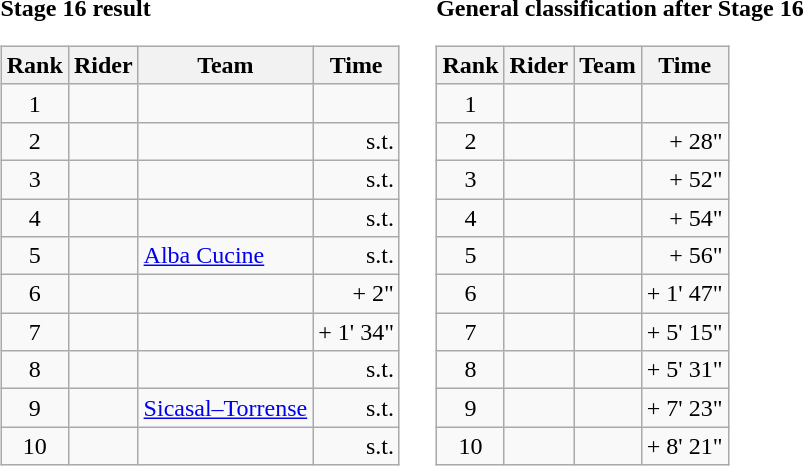<table>
<tr>
<td><strong>Stage 16 result</strong><br><table class="wikitable">
<tr>
<th scope="col">Rank</th>
<th scope="col">Rider</th>
<th scope="col">Team</th>
<th scope="col">Time</th>
</tr>
<tr>
<td style="text-align:center;">1</td>
<td></td>
<td></td>
<td style="text-align:right;"></td>
</tr>
<tr>
<td style="text-align:center;">2</td>
<td></td>
<td></td>
<td style="text-align:right;">s.t.</td>
</tr>
<tr>
<td style="text-align:center;">3</td>
<td></td>
<td></td>
<td style="text-align:right;">s.t.</td>
</tr>
<tr>
<td style="text-align:center;">4</td>
<td></td>
<td></td>
<td style="text-align:right;">s.t.</td>
</tr>
<tr>
<td style="text-align:center;">5</td>
<td></td>
<td><a href='#'>Alba Cucine</a></td>
<td style="text-align:right;">s.t.</td>
</tr>
<tr>
<td style="text-align:center;">6</td>
<td></td>
<td></td>
<td style="text-align:right;">+ 2"</td>
</tr>
<tr>
<td style="text-align:center;">7</td>
<td></td>
<td></td>
<td style="text-align:right;">+ 1' 34"</td>
</tr>
<tr>
<td style="text-align:center;">8</td>
<td></td>
<td></td>
<td style="text-align:right;">s.t.</td>
</tr>
<tr>
<td style="text-align:center;">9</td>
<td></td>
<td><a href='#'>Sicasal–Torrense</a></td>
<td style="text-align:right;">s.t.</td>
</tr>
<tr>
<td style="text-align:center;">10</td>
<td></td>
<td></td>
<td style="text-align:right;">s.t.</td>
</tr>
</table>
</td>
<td></td>
<td><strong>General classification after Stage 16</strong><br><table class="wikitable">
<tr>
<th scope="col">Rank</th>
<th scope="col">Rider</th>
<th scope="col">Team</th>
<th scope="col">Time</th>
</tr>
<tr>
<td style="text-align:center;">1</td>
<td></td>
<td></td>
<td style="text-align:right;"></td>
</tr>
<tr>
<td style="text-align:center;">2</td>
<td></td>
<td></td>
<td style="text-align:right;">+ 28"</td>
</tr>
<tr>
<td style="text-align:center;">3</td>
<td></td>
<td></td>
<td style="text-align:right;">+ 52"</td>
</tr>
<tr>
<td style="text-align:center;">4</td>
<td></td>
<td></td>
<td style="text-align:right;">+ 54"</td>
</tr>
<tr>
<td style="text-align:center;">5</td>
<td></td>
<td></td>
<td style="text-align:right;">+ 56"</td>
</tr>
<tr>
<td style="text-align:center;">6</td>
<td></td>
<td></td>
<td style="text-align:right;">+ 1' 47"</td>
</tr>
<tr>
<td style="text-align:center;">7</td>
<td></td>
<td></td>
<td style="text-align:right;">+ 5' 15"</td>
</tr>
<tr>
<td style="text-align:center;">8</td>
<td></td>
<td></td>
<td style="text-align:right;">+ 5' 31"</td>
</tr>
<tr>
<td style="text-align:center;">9</td>
<td></td>
<td></td>
<td style="text-align:right;">+ 7' 23"</td>
</tr>
<tr>
<td style="text-align:center;">10</td>
<td></td>
<td></td>
<td style="text-align:right;">+ 8' 21"</td>
</tr>
</table>
</td>
</tr>
</table>
